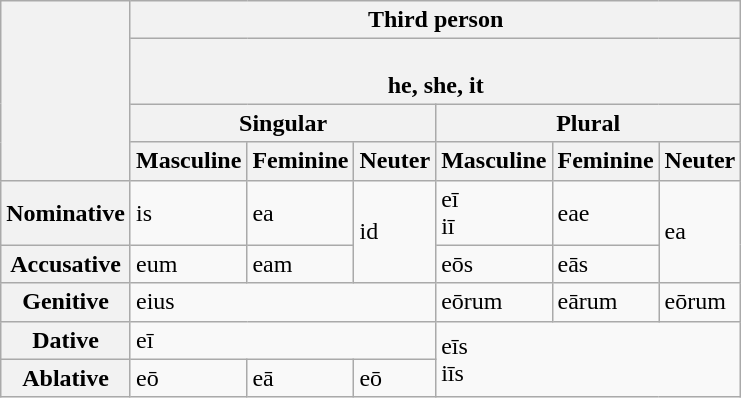<table class="wikitable">
<tr>
<th rowspan="4"></th>
<th colspan="6">Third person</th>
</tr>
<tr>
<th colspan="6"><br>he, she, it</th>
</tr>
<tr>
<th colspan="3">Singular</th>
<th colspan="3">Plural</th>
</tr>
<tr>
<th>Masculine</th>
<th>Feminine</th>
<th>Neuter</th>
<th>Masculine</th>
<th>Feminine</th>
<th>Neuter</th>
</tr>
<tr>
<th>Nominative</th>
<td>is</td>
<td>ea</td>
<td rowspan="2">id</td>
<td>eī<br>iī</td>
<td>eae</td>
<td rowspan="2">ea</td>
</tr>
<tr>
<th>Accusative</th>
<td>eum</td>
<td>eam</td>
<td>eōs</td>
<td>eās</td>
</tr>
<tr>
<th>Genitive</th>
<td colspan="3">eius</td>
<td>eōrum</td>
<td>eārum</td>
<td>eōrum</td>
</tr>
<tr>
<th>Dative</th>
<td colspan="3">eī</td>
<td rowspan="2" colspan="3">eīs<br>iīs</td>
</tr>
<tr>
<th>Ablative</th>
<td>eō</td>
<td>eā</td>
<td>eō</td>
</tr>
</table>
